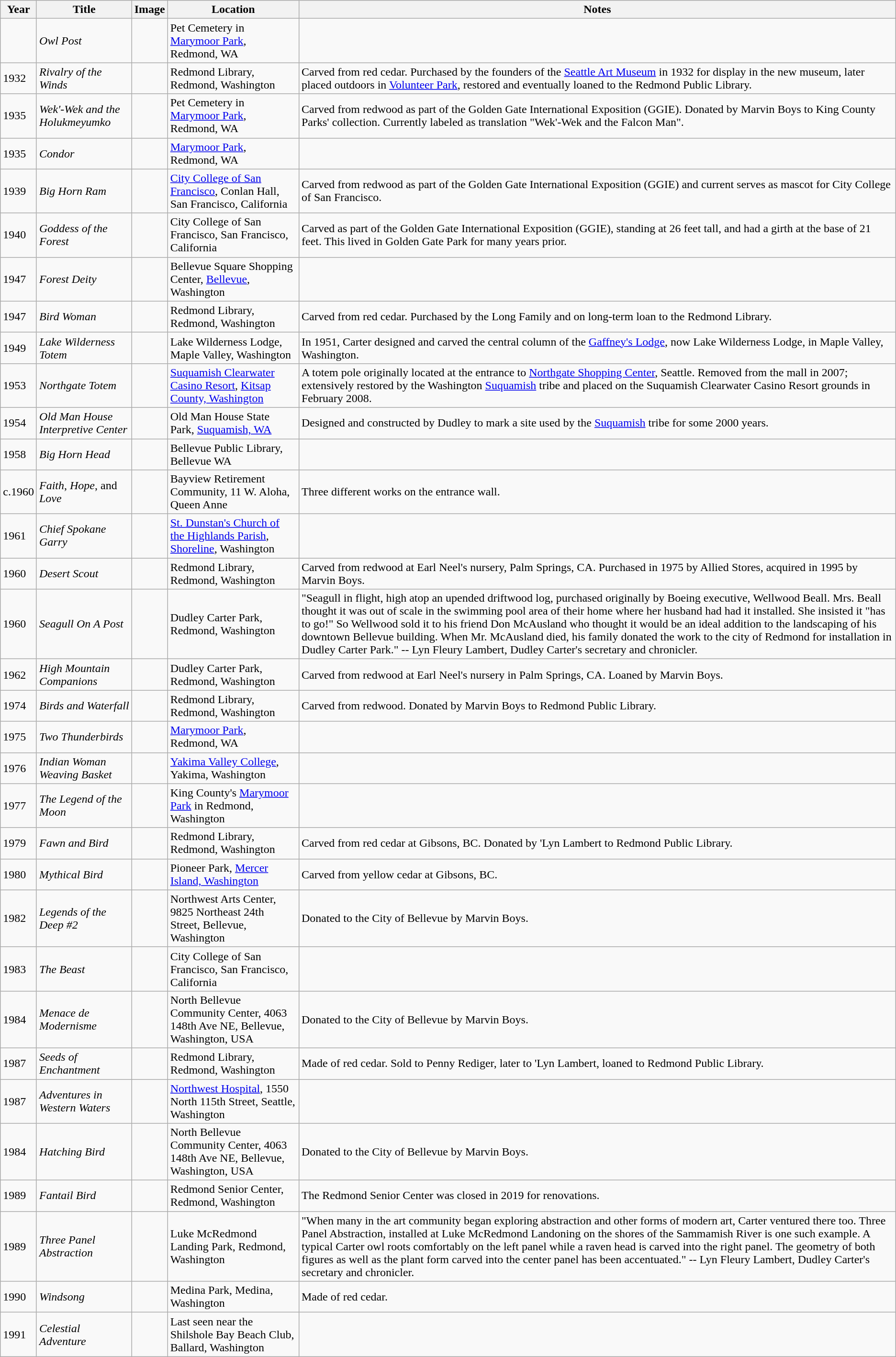<table class="wikitable sortable">
<tr>
<th>Year</th>
<th>Title</th>
<th>Image</th>
<th>Location</th>
<th>Notes</th>
</tr>
<tr>
<td></td>
<td><em>Owl Post</em></td>
<td></td>
<td>Pet Cemetery in <a href='#'>Marymoor Park</a>, Redmond, WA</td>
<td></td>
</tr>
<tr>
<td>1932</td>
<td><em>Rivalry of the Winds</em></td>
<td></td>
<td>Redmond Library, Redmond, Washington</td>
<td>Carved from red cedar. Purchased by the founders of the <a href='#'>Seattle Art Museum</a> in 1932 for display in the new museum, later placed outdoors in <a href='#'>Volunteer Park</a>, restored and eventually loaned to the Redmond Public Library. </td>
</tr>
<tr>
<td>1935</td>
<td><em>Wek'-Wek and the Holukmeyumko</em></td>
<td></td>
<td>Pet Cemetery in <a href='#'>Marymoor Park</a>, Redmond, WA</td>
<td>Carved from redwood as part of the Golden Gate International Exposition (GGIE). Donated by Marvin Boys to King County Parks' collection. Currently labeled as translation "Wek'-Wek and the Falcon Man".</td>
</tr>
<tr>
<td>1935</td>
<td><em>Condor</em></td>
<td></td>
<td><a href='#'>Marymoor Park</a>, Redmond, WA</td>
<td></td>
</tr>
<tr>
<td>1939</td>
<td><em>Big Horn Ram</em></td>
<td></td>
<td><a href='#'>City College of San Francisco</a>, Conlan Hall, San Francisco, California</td>
<td>Carved from redwood as part of the Golden Gate International Exposition (GGIE) and current serves as mascot for City College of San Francisco.</td>
</tr>
<tr>
<td>1940</td>
<td><em>Goddess of the Forest</em></td>
<td></td>
<td>City College of San Francisco, San Francisco, California</td>
<td>Carved as part of the Golden Gate International Exposition (GGIE), standing at 26 feet tall, and had a girth at the base of 21 feet. This lived in Golden Gate Park for many years prior.</td>
</tr>
<tr>
<td>1947</td>
<td><em>Forest Deity</em></td>
<td></td>
<td>Bellevue Square Shopping Center, <a href='#'>Bellevue</a>, Washington</td>
<td></td>
</tr>
<tr>
<td>1947</td>
<td><em>Bird Woman</em></td>
<td></td>
<td>Redmond Library, Redmond, Washington</td>
<td>Carved from red cedar. Purchased by the Long Family and on long-term loan to the Redmond Library.</td>
</tr>
<tr>
<td>1949</td>
<td><em>Lake Wilderness Totem</em></td>
<td></td>
<td>Lake Wilderness Lodge, Maple Valley, Washington</td>
<td>In 1951, Carter designed and carved the central column of the <a href='#'>Gaffney's Lodge</a>, now Lake Wilderness Lodge, in Maple Valley, Washington.</td>
</tr>
<tr>
<td>1953</td>
<td><em>Northgate Totem</em></td>
<td></td>
<td><a href='#'>Suquamish Clearwater Casino Resort</a>, <a href='#'>Kitsap County, Washington</a></td>
<td>A totem pole originally located at the entrance to <a href='#'>Northgate Shopping Center</a>, Seattle. Removed from the mall in 2007; extensively restored by the Washington <a href='#'>Suquamish</a> tribe and placed on the Suquamish Clearwater Casino Resort grounds in February 2008.</td>
</tr>
<tr>
<td>1954</td>
<td><em>Old Man House Interpretive Center</em></td>
<td></td>
<td>Old Man House State Park, <a href='#'>Suquamish, WA</a></td>
<td>Designed and constructed by Dudley to mark a site used by the <a href='#'>Suquamish</a> tribe for some 2000 years.</td>
</tr>
<tr>
<td>1958</td>
<td><em>Big Horn Head</em></td>
<td></td>
<td>Bellevue Public Library, Bellevue WA</td>
<td></td>
</tr>
<tr>
<td>c.1960</td>
<td><em>Faith</em>, <em>Hope</em>, and <em>Love</em></td>
<td></td>
<td>Bayview Retirement Community, 11 W. Aloha, Queen Anne</td>
<td>Three different works on the entrance wall.</td>
</tr>
<tr>
<td>1961</td>
<td><em>Chief Spokane Garry</em></td>
<td></td>
<td><a href='#'>St. Dunstan's Church of the Highlands Parish</a>, <a href='#'>Shoreline</a>, Washington</td>
<td></td>
</tr>
<tr>
<td>1960</td>
<td><em>Desert Scout</em></td>
<td></td>
<td>Redmond Library, Redmond, Washington</td>
<td>Carved from redwood at Earl Neel's nursery, Palm Springs, CA. Purchased in 1975 by Allied Stores, acquired in 1995 by Marvin Boys.</td>
</tr>
<tr>
<td>1960</td>
<td><em>Seagull On A Post</em></td>
<td></td>
<td>Dudley Carter Park, Redmond, Washington</td>
<td>"Seagull in flight, high atop an upended driftwood log, purchased originally by Boeing executive, Wellwood Beall. Mrs. Beall thought it was out of scale in the swimming pool area of their home where her husband had had it installed. She insisted it "has to go!" So Wellwood sold it to his friend Don McAusland who thought it would be an ideal addition to the landscaping of his downtown Bellevue building. When Mr. McAusland died, his family donated the work to the city of Redmond for installation in Dudley Carter Park." -- Lyn Fleury Lambert, Dudley Carter's secretary and chronicler.</td>
</tr>
<tr>
<td>1962</td>
<td><em>High Mountain Companions</em></td>
<td></td>
<td>Dudley Carter Park, Redmond, Washington</td>
<td>Carved from redwood at Earl Neel's nursery in Palm Springs, CA. Loaned by Marvin Boys.</td>
</tr>
<tr>
<td>1974</td>
<td><em>Birds and Waterfall</em></td>
<td></td>
<td>Redmond Library, Redmond, Washington</td>
<td>Carved from redwood. Donated by Marvin Boys to Redmond Public Library.</td>
</tr>
<tr>
<td>1975</td>
<td><em>Two Thunderbirds</em></td>
<td></td>
<td><a href='#'>Marymoor Park</a>, Redmond, WA</td>
<td></td>
</tr>
<tr>
<td>1976</td>
<td><em>Indian Woman Weaving Basket</em></td>
<td></td>
<td><a href='#'>Yakima Valley College</a>, Yakima, Washington</td>
<td></td>
</tr>
<tr>
<td>1977</td>
<td><em>The Legend of the Moon</em></td>
<td></td>
<td>King County's <a href='#'>Marymoor Park</a> in Redmond, Washington</td>
<td></td>
</tr>
<tr>
<td>1979</td>
<td><em>Fawn and Bird</em></td>
<td></td>
<td>Redmond Library, Redmond, Washington</td>
<td>Carved from red cedar at Gibsons, BC. Donated by 'Lyn Lambert to Redmond Public Library.</td>
</tr>
<tr>
<td>1980</td>
<td><em>Mythical Bird</em></td>
<td></td>
<td>Pioneer Park, <a href='#'>Mercer Island, Washington</a></td>
<td>Carved from yellow cedar at Gibsons, BC.</td>
</tr>
<tr>
<td>1982</td>
<td><em>Legends of the Deep #2</em></td>
<td></td>
<td>Northwest Arts Center, 9825 Northeast 24th Street, Bellevue, Washington</td>
<td>Donated to the City of Bellevue by Marvin Boys.</td>
</tr>
<tr>
<td>1983</td>
<td><em>The Beast</em></td>
<td></td>
<td>City College of San Francisco, San Francisco, California</td>
<td></td>
</tr>
<tr>
<td>1984</td>
<td><em>Menace de Modernisme</em></td>
<td></td>
<td>North Bellevue Community Center, 4063 148th Ave NE, Bellevue, Washington, USA</td>
<td>Donated to the City of Bellevue by Marvin Boys.</td>
</tr>
<tr>
<td>1987</td>
<td><em>Seeds of Enchantment</em></td>
<td></td>
<td>Redmond Library, Redmond, Washington</td>
<td>Made of red cedar. Sold to Penny Rediger, later to 'Lyn Lambert, loaned to Redmond Public Library.</td>
</tr>
<tr>
<td>1987</td>
<td><em>Adventures in Western Waters</em></td>
<td></td>
<td><a href='#'>Northwest Hospital</a>, 1550 North 115th Street, Seattle, Washington</td>
<td></td>
</tr>
<tr>
<td>1984</td>
<td><em>Hatching Bird</em></td>
<td></td>
<td>North Bellevue Community Center, 4063 148th Ave NE, Bellevue, Washington, USA</td>
<td>Donated to the City of Bellevue by Marvin Boys.</td>
</tr>
<tr>
<td>1989</td>
<td><em>Fantail Bird</em></td>
<td></td>
<td>Redmond Senior Center, Redmond, Washington</td>
<td>The Redmond Senior Center was closed in 2019 for renovations.</td>
</tr>
<tr>
<td>1989</td>
<td><em>Three Panel Abstraction</em></td>
<td></td>
<td>Luke McRedmond Landing Park, Redmond, Washington</td>
<td>"When many in the art community began exploring abstraction and other forms of modern art, Carter ventured there too. Three Panel Abstraction, installed at Luke McRedmond Landoning on the shores of the Sammamish River is one such example. A typical Carter owl roots comfortably on the left panel while a raven head is carved into the right panel. The geometry of both figures as well as the plant form carved into the center panel has been accentuated." -- Lyn Fleury Lambert, Dudley Carter's secretary and chronicler.</td>
</tr>
<tr>
<td>1990</td>
<td><em>Windsong</em></td>
<td></td>
<td>Medina Park, Medina, Washington</td>
<td>Made of red cedar.</td>
</tr>
<tr>
<td>1991</td>
<td><em>Celestial Adventure</em></td>
<td></td>
<td>Last seen near the Shilshole Bay Beach Club, Ballard, Washington</td>
<td></td>
</tr>
</table>
